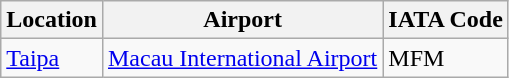<table class="wikitable">
<tr>
<th>Location</th>
<th>Airport</th>
<th>IATA Code</th>
</tr>
<tr>
<td><a href='#'>Taipa</a></td>
<td><a href='#'>Macau International Airport</a></td>
<td>MFM</td>
</tr>
</table>
